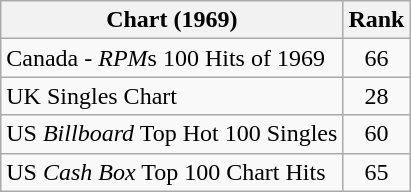<table class="wikitable sortable">
<tr>
<th align="left">Chart (1969)</th>
<th style="text-align:center;">Rank</th>
</tr>
<tr>
<td>Canada - <em>RPM</em>s 100 Hits of 1969</td>
<td style="text-align:center;">66</td>
</tr>
<tr>
<td>UK Singles Chart</td>
<td style="text-align:center;">28</td>
</tr>
<tr>
<td>US <em>Billboard</em> Top Hot 100 Singles</td>
<td style="text-align:center;">60</td>
</tr>
<tr>
<td>US <em>Cash Box</em> Top 100 Chart Hits</td>
<td style="text-align:center;">65</td>
</tr>
</table>
